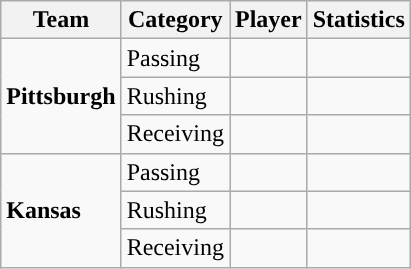<table class="wikitable" style="float: right;">
<tr>
<th>Team</th>
<th>Category</th>
<th>Player</th>
<th>Statistics</th>
</tr>
<tr>
<td rowspan=3><strong>Pittsburgh</strong></td>
<td>Passing</td>
<td></td>
<td></td>
</tr>
<tr>
<td>Rushing</td>
<td></td>
<td></td>
</tr>
<tr>
<td>Receiving</td>
<td></td>
<td></td>
</tr>
<tr>
<td rowspan=3><strong>Kansas</strong></td>
<td>Passing</td>
<td></td>
<td></td>
</tr>
<tr>
<td>Rushing</td>
<td></td>
<td></td>
</tr>
<tr>
<td>Receiving</td>
<td></td>
<td></td>
</tr>
</table>
